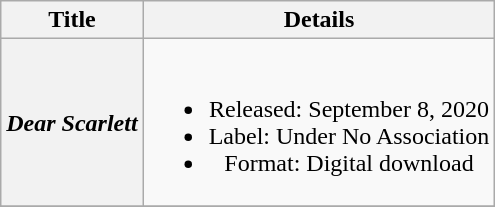<table class="wikitable plainrowheaders" style="text-align:center;">
<tr>
<th scope="col">Title</th>
<th scope="col">Details</th>
</tr>
<tr>
<th scope="row"><em>Dear Scarlett</em></th>
<td><br><ul><li>Released: September 8, 2020</li><li>Label: Under No Association</li><li>Format: Digital download</li></ul></td>
</tr>
<tr>
</tr>
</table>
